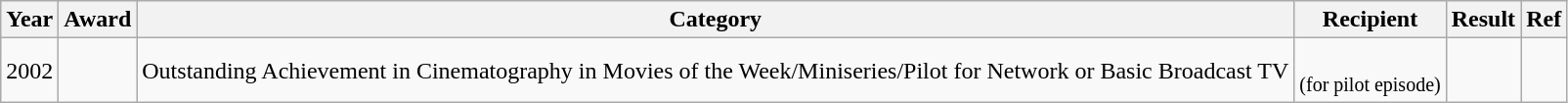<table class="wikitable">
<tr>
<th>Year</th>
<th>Award</th>
<th>Category</th>
<th>Recipient</th>
<th>Result</th>
<th>Ref</th>
</tr>
<tr>
<td>2002</td>
<td></td>
<td>Outstanding Achievement in Cinematography in Movies of the Week/Miniseries/Pilot for Network or Basic Broadcast TV</td>
<td><br><small>(for pilot episode)</small></td>
<td></td>
<td style="text-align=center;"></td>
</tr>
</table>
